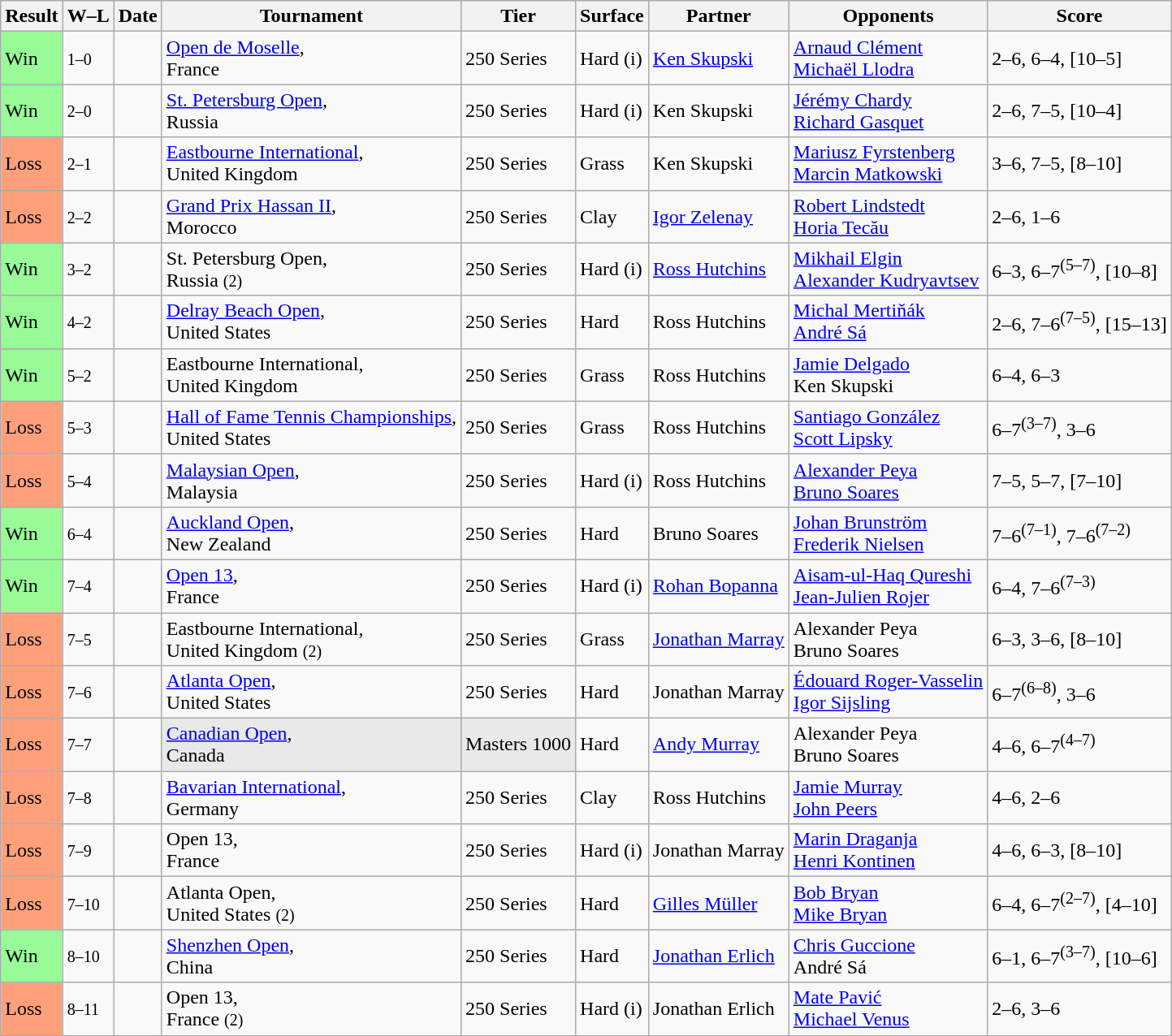<table class="sortable wikitable">
<tr>
<th>Result</th>
<th class="unsortable">W–L</th>
<th>Date</th>
<th>Tournament</th>
<th>Tier</th>
<th>Surface</th>
<th>Partner</th>
<th>Opponents</th>
<th class="unsortable">Score</th>
</tr>
<tr>
<td bgcolor=98FB98>Win</td>
<td><small>1–0</small></td>
<td><a href='#'></a></td>
<td><a href='#'>Open de Moselle</a>,<br>France</td>
<td>250 Series</td>
<td>Hard (i)</td>
<td> <a href='#'>Ken Skupski</a></td>
<td> <a href='#'>Arnaud Clément</a><br> <a href='#'>Michaël Llodra</a></td>
<td>2–6, 6–4, [10–5]</td>
</tr>
<tr>
<td bgcolor=98FB98>Win</td>
<td><small>2–0</small></td>
<td><a href='#'></a></td>
<td><a href='#'>St. Petersburg Open</a>,<br>Russia</td>
<td>250 Series</td>
<td>Hard (i)</td>
<td> Ken Skupski</td>
<td> <a href='#'>Jérémy Chardy</a><br> <a href='#'>Richard Gasquet</a></td>
<td>2–6, 7–5, [10–4]</td>
</tr>
<tr>
<td bgcolor=FFA07A>Loss</td>
<td><small>2–1</small></td>
<td><a href='#'></a></td>
<td><a href='#'>Eastbourne International</a>,<br>United Kingdom</td>
<td>250 Series</td>
<td>Grass</td>
<td> Ken Skupski</td>
<td> <a href='#'>Mariusz Fyrstenberg</a><br> <a href='#'>Marcin Matkowski</a></td>
<td>3–6, 7–5, [8–10]</td>
</tr>
<tr>
<td bgcolor=FFA07A>Loss</td>
<td><small>2–2</small></td>
<td><a href='#'></a></td>
<td><a href='#'>Grand Prix Hassan II</a>,<br>Morocco</td>
<td>250 Series</td>
<td>Clay</td>
<td> <a href='#'>Igor Zelenay</a></td>
<td> <a href='#'>Robert Lindstedt</a><br> <a href='#'>Horia Tecău</a></td>
<td>2–6, 1–6</td>
</tr>
<tr>
<td bgcolor=98FB98>Win</td>
<td><small>3–2</small></td>
<td><a href='#'></a></td>
<td>St. Petersburg Open,<br>Russia <small>(2)</small></td>
<td>250 Series</td>
<td>Hard (i)</td>
<td> <a href='#'>Ross Hutchins</a></td>
<td> <a href='#'>Mikhail Elgin</a><br> <a href='#'>Alexander Kudryavtsev</a></td>
<td>6–3, 6–7<sup>(5–7)</sup>, [10–8]</td>
</tr>
<tr>
<td bgcolor=98FB98>Win</td>
<td><small>4–2</small></td>
<td><a href='#'></a></td>
<td><a href='#'>Delray Beach Open</a>,<br>United States</td>
<td>250 Series</td>
<td>Hard</td>
<td> Ross Hutchins</td>
<td> <a href='#'>Michal Mertiňák</a><br> <a href='#'>André Sá</a></td>
<td>2–6, 7–6<sup>(7–5)</sup>, [15–13]</td>
</tr>
<tr>
<td bgcolor=98FB98>Win</td>
<td><small>5–2</small></td>
<td><a href='#'></a></td>
<td>Eastbourne International,<br>United Kingdom</td>
<td>250 Series</td>
<td>Grass</td>
<td> Ross Hutchins</td>
<td> <a href='#'>Jamie Delgado</a><br> Ken Skupski</td>
<td>6–4, 6–3</td>
</tr>
<tr>
<td bgcolor=FFA07A>Loss</td>
<td><small>5–3</small></td>
<td><a href='#'></a></td>
<td><a href='#'>Hall of Fame Tennis Championships</a>,<br>United States</td>
<td>250 Series</td>
<td>Grass</td>
<td> Ross Hutchins</td>
<td> <a href='#'>Santiago González</a><br> <a href='#'>Scott Lipsky</a></td>
<td>6–7<sup>(3–7)</sup>, 3–6</td>
</tr>
<tr>
<td bgcolor=FFA07A>Loss</td>
<td><small>5–4</small></td>
<td><a href='#'></a></td>
<td><a href='#'>Malaysian Open</a>,<br>Malaysia</td>
<td>250 Series</td>
<td>Hard (i)</td>
<td> Ross Hutchins</td>
<td> <a href='#'>Alexander Peya</a><br> <a href='#'>Bruno Soares</a></td>
<td>7–5, 5–7, [7–10]</td>
</tr>
<tr>
<td bgcolor=98FB98>Win</td>
<td><small>6–4</small></td>
<td><a href='#'></a></td>
<td><a href='#'>Auckland Open</a>,<br>New Zealand</td>
<td>250 Series</td>
<td>Hard</td>
<td> Bruno Soares</td>
<td> <a href='#'>Johan Brunström</a><br> <a href='#'>Frederik Nielsen</a></td>
<td>7–6<sup>(7–1)</sup>, 7–6<sup>(7–2)</sup></td>
</tr>
<tr>
<td bgcolor=98FB98>Win</td>
<td><small>7–4</small></td>
<td><a href='#'></a></td>
<td><a href='#'>Open 13</a>,<br>France</td>
<td>250 Series</td>
<td>Hard (i)</td>
<td> <a href='#'>Rohan Bopanna</a></td>
<td> <a href='#'>Aisam-ul-Haq Qureshi</a><br> <a href='#'>Jean-Julien Rojer</a></td>
<td>6–4, 7–6<sup>(7–3)</sup></td>
</tr>
<tr>
<td bgcolor=FFA07A>Loss</td>
<td><small>7–5</small></td>
<td><a href='#'></a></td>
<td>Eastbourne International,<br>United Kingdom <small>(2)</small></td>
<td>250 Series</td>
<td>Grass</td>
<td> <a href='#'>Jonathan Marray</a></td>
<td> Alexander Peya<br> Bruno Soares</td>
<td>6–3, 3–6, [8–10]</td>
</tr>
<tr>
<td bgcolor=FFA07A>Loss</td>
<td><small>7–6</small></td>
<td><a href='#'></a></td>
<td><a href='#'>Atlanta Open</a>,<br>United States</td>
<td>250 Series</td>
<td>Hard</td>
<td> Jonathan Marray</td>
<td> <a href='#'>Édouard Roger-Vasselin</a><br> <a href='#'>Igor Sijsling</a></td>
<td>6–7<sup>(6–8)</sup>, 3–6</td>
</tr>
<tr>
<td bgcolor=FFA07A>Loss</td>
<td><small>7–7</small></td>
<td><a href='#'></a></td>
<td style="background:#E9E9E9;"><a href='#'>Canadian Open</a>,<br>Canada</td>
<td style="background:#E9E9E9;">Masters 1000</td>
<td>Hard</td>
<td> <a href='#'>Andy Murray</a></td>
<td> Alexander Peya<br> Bruno Soares</td>
<td>4–6, 6–7<sup>(4–7)</sup></td>
</tr>
<tr>
<td bgcolor=FFA07A>Loss</td>
<td><small>7–8</small></td>
<td><a href='#'></a></td>
<td><a href='#'>Bavarian International</a>,<br>Germany</td>
<td>250 Series</td>
<td>Clay</td>
<td> Ross Hutchins</td>
<td> <a href='#'>Jamie Murray</a><br> <a href='#'>John Peers</a></td>
<td>4–6, 2–6</td>
</tr>
<tr>
<td bgcolor=FFA07A>Loss</td>
<td><small>7–9</small></td>
<td><a href='#'></a></td>
<td>Open 13,<br>France</td>
<td>250 Series</td>
<td>Hard (i)</td>
<td> Jonathan Marray</td>
<td> <a href='#'>Marin Draganja</a><br> <a href='#'>Henri Kontinen</a></td>
<td>4–6, 6–3, [8–10]</td>
</tr>
<tr>
<td bgcolor=FFA07A>Loss</td>
<td><small>7–10</small></td>
<td><a href='#'></a></td>
<td>Atlanta Open,<br>United States <small>(2)</small></td>
<td>250 Series</td>
<td>Hard</td>
<td> <a href='#'>Gilles Müller</a></td>
<td> <a href='#'>Bob Bryan</a><br> <a href='#'>Mike Bryan</a></td>
<td>6–4, 6–7<sup>(2–7)</sup>, [4–10]</td>
</tr>
<tr>
<td bgcolor=98FB98>Win</td>
<td><small>8–10</small></td>
<td><a href='#'></a></td>
<td><a href='#'>Shenzhen Open</a>,<br>China</td>
<td>250 Series</td>
<td>Hard</td>
<td> <a href='#'>Jonathan Erlich</a></td>
<td> <a href='#'>Chris Guccione</a><br> André Sá</td>
<td>6–1, 6–7<sup>(3–7)</sup>, [10–6]</td>
</tr>
<tr>
<td bgcolor=FFA07A>Loss</td>
<td><small>8–11</small></td>
<td><a href='#'></a></td>
<td>Open 13,<br>France <small>(2)</small></td>
<td>250 Series</td>
<td>Hard (i)</td>
<td> Jonathan Erlich</td>
<td> <a href='#'>Mate Pavić</a><br> <a href='#'>Michael Venus</a></td>
<td>2–6, 3–6</td>
</tr>
</table>
